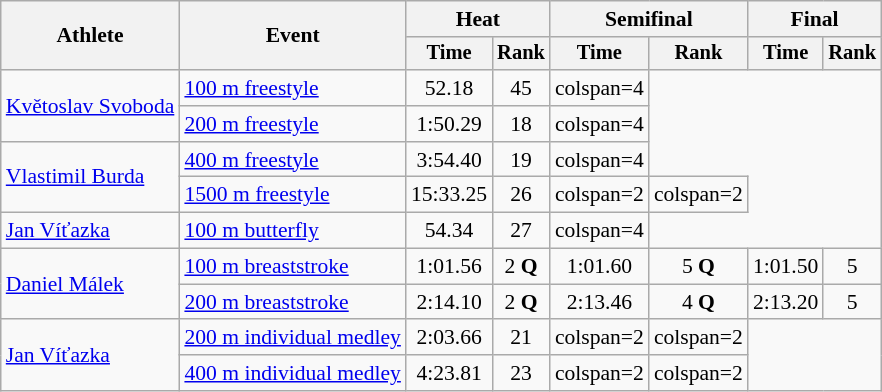<table class=wikitable style=font-size:90%;text-align:center>
<tr>
<th rowspan=2>Athlete</th>
<th rowspan=2>Event</th>
<th colspan=2>Heat</th>
<th colspan=2>Semifinal</th>
<th colspan=2>Final</th>
</tr>
<tr style=font-size:95%>
<th>Time</th>
<th>Rank</th>
<th>Time</th>
<th>Rank</th>
<th>Time</th>
<th>Rank</th>
</tr>
<tr>
<td align=left rowspan=2><a href='#'>Květoslav Svoboda</a></td>
<td align=left><a href='#'>100 m freestyle</a></td>
<td>52.18</td>
<td>45</td>
<td>colspan=4 </td>
</tr>
<tr>
<td align=left><a href='#'>200 m freestyle</a></td>
<td>1:50.29</td>
<td>18</td>
<td>colspan=4 </td>
</tr>
<tr>
<td align=left rowspan=2><a href='#'>Vlastimil Burda</a></td>
<td align=left><a href='#'>400 m freestyle</a></td>
<td>3:54.40</td>
<td>19</td>
<td>colspan=4 </td>
</tr>
<tr>
<td align=left><a href='#'>1500 m freestyle</a></td>
<td>15:33.25</td>
<td>26</td>
<td>colspan=2 </td>
<td>colspan=2 </td>
</tr>
<tr>
<td align=left><a href='#'>Jan Víťazka</a></td>
<td align=left><a href='#'>100 m butterfly</a></td>
<td>54.34</td>
<td>27</td>
<td>colspan=4 </td>
</tr>
<tr>
<td align=left rowspan=2><a href='#'>Daniel Málek</a></td>
<td align=left><a href='#'>100 m breaststroke</a></td>
<td>1:01.56</td>
<td>2 <strong>Q</strong></td>
<td>1:01.60</td>
<td>5 <strong>Q</strong></td>
<td>1:01.50</td>
<td>5</td>
</tr>
<tr>
<td align=left><a href='#'>200 m breaststroke</a></td>
<td>2:14.10</td>
<td>2 <strong>Q</strong></td>
<td>2:13.46</td>
<td>4 <strong>Q</strong></td>
<td>2:13.20</td>
<td>5</td>
</tr>
<tr>
<td align=left rowspan=2><a href='#'>Jan Víťazka</a></td>
<td align=left><a href='#'>200 m individual medley</a></td>
<td>2:03.66</td>
<td>21</td>
<td>colspan=2 </td>
<td>colspan=2 </td>
</tr>
<tr>
<td align=left><a href='#'>400 m individual medley</a></td>
<td>4:23.81</td>
<td>23</td>
<td>colspan=2 </td>
<td>colspan=2 </td>
</tr>
</table>
